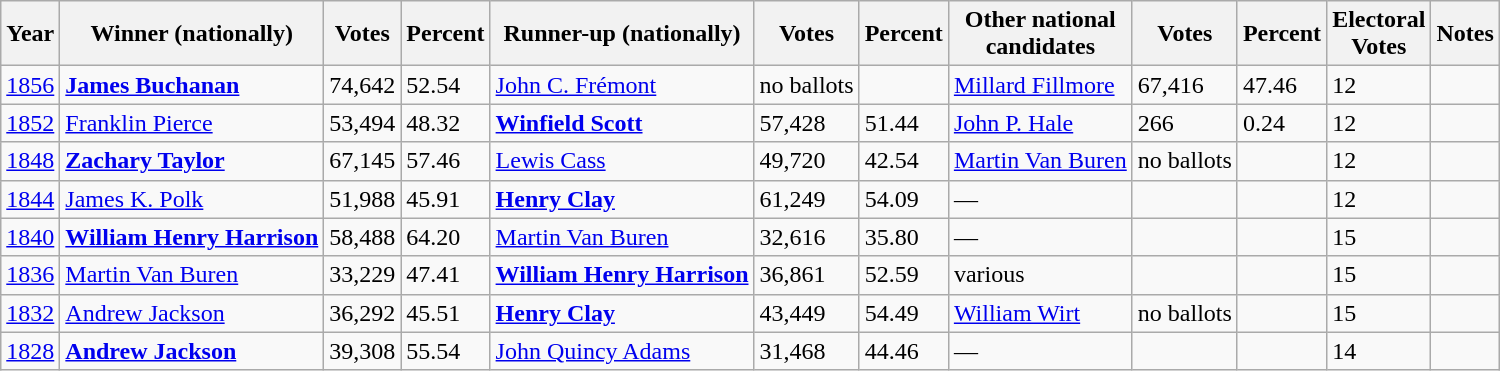<table class="wikitable sortable">
<tr>
<th data-sort-type="number">Year</th>
<th>Winner (nationally)</th>
<th data-sort-type="number">Votes</th>
<th data-sort-type="number">Percent</th>
<th>Runner-up (nationally)</th>
<th data-sort-type="number">Votes</th>
<th data-sort-type="number">Percent</th>
<th>Other national<br>candidates</th>
<th data-sort-type="number">Votes</th>
<th data-sort-type="number">Percent</th>
<th>Electoral<br>Votes</th>
<th class="unsortable">Notes</th>
</tr>
<tr>
<td><a href='#'>1856</a></td>
<td><strong><a href='#'>James Buchanan</a></strong></td>
<td>74,642</td>
<td>52.54</td>
<td><a href='#'>John C. Frémont</a></td>
<td>no ballots</td>
<td></td>
<td><a href='#'>Millard Fillmore</a></td>
<td>67,416</td>
<td>47.46</td>
<td>12</td>
<td></td>
</tr>
<tr>
<td><a href='#'>1852</a></td>
<td><a href='#'>Franklin Pierce</a></td>
<td>53,494</td>
<td>48.32</td>
<td><strong><a href='#'>Winfield Scott</a></strong></td>
<td>57,428</td>
<td>51.44</td>
<td><a href='#'>John P. Hale</a></td>
<td>266</td>
<td>0.24</td>
<td>12</td>
<td></td>
</tr>
<tr>
<td><a href='#'>1848</a></td>
<td><strong><a href='#'>Zachary Taylor</a></strong></td>
<td>67,145</td>
<td>57.46</td>
<td><a href='#'>Lewis Cass</a></td>
<td>49,720</td>
<td>42.54</td>
<td><a href='#'>Martin Van Buren</a></td>
<td>no ballots</td>
<td></td>
<td>12</td>
<td></td>
</tr>
<tr>
<td><a href='#'>1844</a></td>
<td><a href='#'>James K. Polk</a></td>
<td>51,988</td>
<td>45.91</td>
<td><strong><a href='#'>Henry Clay</a></strong></td>
<td>61,249</td>
<td>54.09</td>
<td>—</td>
<td></td>
<td></td>
<td>12</td>
<td></td>
</tr>
<tr>
<td><a href='#'>1840</a></td>
<td><strong><a href='#'>William Henry Harrison</a></strong></td>
<td>58,488</td>
<td>64.20</td>
<td><a href='#'>Martin Van Buren</a></td>
<td>32,616</td>
<td>35.80</td>
<td>—</td>
<td></td>
<td></td>
<td>15</td>
<td></td>
</tr>
<tr>
<td><a href='#'>1836</a></td>
<td><a href='#'>Martin Van Buren</a></td>
<td>33,229</td>
<td>47.41</td>
<td><strong><a href='#'>William Henry Harrison</a></strong></td>
<td>36,861</td>
<td>52.59</td>
<td>various</td>
<td></td>
<td></td>
<td>15</td>
<td></td>
</tr>
<tr>
<td><a href='#'>1832</a></td>
<td><a href='#'>Andrew Jackson</a></td>
<td>36,292</td>
<td>45.51</td>
<td><strong><a href='#'>Henry Clay</a></strong></td>
<td>43,449</td>
<td>54.49</td>
<td><a href='#'>William Wirt</a></td>
<td>no ballots</td>
<td></td>
<td>15</td>
<td></td>
</tr>
<tr>
<td><a href='#'>1828</a></td>
<td><strong><a href='#'>Andrew Jackson</a></strong></td>
<td>39,308</td>
<td>55.54</td>
<td><a href='#'>John Quincy Adams</a></td>
<td>31,468</td>
<td>44.46</td>
<td>—</td>
<td></td>
<td></td>
<td>14</td>
<td></td>
</tr>
</table>
